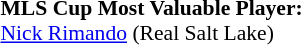<table width=100% style="font-size: 90%">
<tr>
<td><br><strong>MLS Cup Most Valuable Player:</strong>
<br>
 <a href='#'>Nick Rimando</a> (Real Salt Lake)</td>
</tr>
</table>
